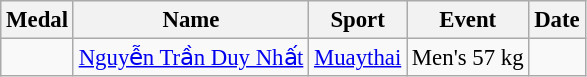<table class="wikitable sortable" style="font-size: 95%;">
<tr>
<th>Medal</th>
<th>Name</th>
<th>Sport</th>
<th>Event</th>
<th>Date</th>
</tr>
<tr>
<td></td>
<td><a href='#'>Nguyễn Trần Duy Nhất</a></td>
<td><a href='#'>Muaythai</a></td>
<td>Men's 57 kg</td>
<td></td>
</tr>
</table>
